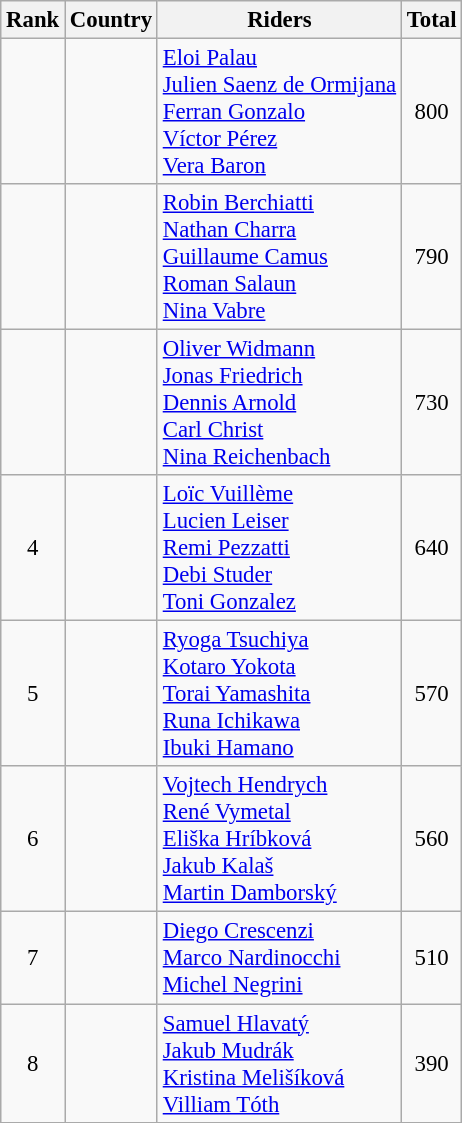<table class="wikitable sortable" style="font-size:95%; text-align:center;">
<tr>
<th>Rank</th>
<th>Country</th>
<th>Riders</th>
<th>Total</th>
</tr>
<tr>
<td></td>
<td align=left></td>
<td align=left><a href='#'>Eloi Palau</a><br><a href='#'>Julien Saenz de Ormijana</a><br><a href='#'>Ferran Gonzalo</a><br><a href='#'>Víctor Pérez</a><br><a href='#'>Vera Baron</a></td>
<td>800</td>
</tr>
<tr>
<td></td>
<td align=left></td>
<td align=left><a href='#'>Robin Berchiatti</a><br><a href='#'>Nathan Charra</a><br><a href='#'>Guillaume Camus</a><br><a href='#'>Roman Salaun</a><br><a href='#'>Nina Vabre</a></td>
<td>790</td>
</tr>
<tr>
<td></td>
<td align=left></td>
<td align=left><a href='#'>Oliver Widmann</a><br><a href='#'>Jonas Friedrich</a><br><a href='#'>Dennis Arnold</a><br><a href='#'>Carl Christ</a><br><a href='#'>Nina Reichenbach</a></td>
<td>730</td>
</tr>
<tr>
<td>4</td>
<td align=left></td>
<td align=left><a href='#'>Loïc Vuillème</a><br><a href='#'>Lucien Leiser</a><br><a href='#'>Remi Pezzatti</a><br><a href='#'>Debi Studer</a><br><a href='#'>Toni Gonzalez</a></td>
<td>640</td>
</tr>
<tr>
<td>5</td>
<td align=left></td>
<td align=left><a href='#'>Ryoga Tsuchiya</a><br><a href='#'>Kotaro Yokota</a><br><a href='#'>Torai Yamashita</a><br><a href='#'>Runa Ichikawa</a><br><a href='#'>Ibuki Hamano</a></td>
<td>570</td>
</tr>
<tr>
<td>6</td>
<td align=left></td>
<td align=left><a href='#'>Vojtech Hendrych</a><br><a href='#'>René Vymetal</a><br><a href='#'>Eliška Hríbková</a><br><a href='#'>Jakub Kalaš</a><br><a href='#'>Martin Damborský</a></td>
<td>560</td>
</tr>
<tr>
<td>7</td>
<td align=left></td>
<td align=left><a href='#'>Diego Crescenzi</a><br><a href='#'>Marco Nardinocchi</a><br><a href='#'>Michel Negrini</a></td>
<td>510</td>
</tr>
<tr>
<td>8</td>
<td align=left></td>
<td align=left><a href='#'>Samuel Hlavatý</a><br><a href='#'>Jakub Mudrák</a><br><a href='#'>Kristina Melišíková</a><br><a href='#'>Villiam Tóth</a></td>
<td>390</td>
</tr>
<tr>
</tr>
</table>
